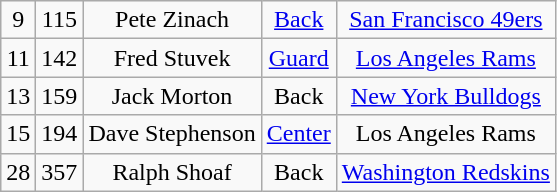<table class="wikitable" style="text-align:center">
<tr>
<td>9</td>
<td>115</td>
<td>Pete Zinach</td>
<td><a href='#'>Back</a></td>
<td><a href='#'>San Francisco 49ers</a></td>
</tr>
<tr>
<td>11</td>
<td>142</td>
<td>Fred Stuvek</td>
<td><a href='#'>Guard</a></td>
<td><a href='#'>Los Angeles Rams</a></td>
</tr>
<tr>
<td>13</td>
<td>159</td>
<td>Jack Morton</td>
<td>Back</td>
<td><a href='#'>New York Bulldogs</a></td>
</tr>
<tr>
<td>15</td>
<td>194</td>
<td>Dave Stephenson</td>
<td><a href='#'>Center</a></td>
<td>Los Angeles Rams</td>
</tr>
<tr>
<td>28</td>
<td>357</td>
<td>Ralph Shoaf</td>
<td>Back</td>
<td><a href='#'>Washington Redskins</a></td>
</tr>
</table>
